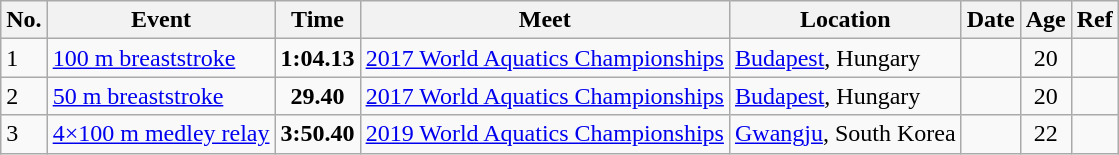<table class="wikitable sortable">
<tr ">
<th>No.</th>
<th>Event</th>
<th>Time</th>
<th>Meet</th>
<th>Location</th>
<th>Date</th>
<th>Age</th>
<th>Ref</th>
</tr>
<tr>
<td>1</td>
<td><a href='#'>100 m breaststroke</a></td>
<td style="text-align:center;"><strong>1:04.13</strong></td>
<td><a href='#'>2017 World Aquatics Championships</a></td>
<td><a href='#'>Budapest</a>, Hungary</td>
<td></td>
<td style="text-align:center;">20</td>
<td style="text-align:center;"></td>
</tr>
<tr>
<td>2</td>
<td><a href='#'>50 m breaststroke</a></td>
<td style="text-align:center;"><strong>29.40</strong></td>
<td><a href='#'>2017 World Aquatics Championships</a></td>
<td><a href='#'>Budapest</a>, Hungary</td>
<td></td>
<td style="text-align:center;">20</td>
<td style="text-align:center;"></td>
</tr>
<tr>
<td>3</td>
<td><a href='#'>4×100 m medley relay</a></td>
<td style="text-align:center;"><strong>3:50.40</strong></td>
<td><a href='#'>2019 World Aquatics Championships</a></td>
<td><a href='#'>Gwangju</a>, South Korea</td>
<td></td>
<td style="text-align:center;">22</td>
<td style="text-align:center;"></td>
</tr>
</table>
